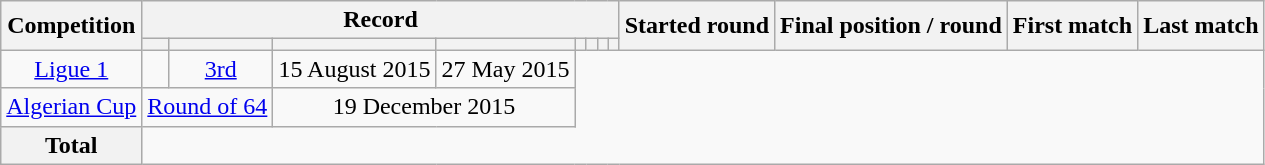<table class="wikitable" style="text-align: center">
<tr>
<th rowspan=2>Competition</th>
<th colspan=8>Record</th>
<th rowspan=2>Started round</th>
<th rowspan=2>Final position / round</th>
<th rowspan=2>First match</th>
<th rowspan=2>Last match</th>
</tr>
<tr>
<th></th>
<th></th>
<th></th>
<th></th>
<th></th>
<th></th>
<th></th>
<th></th>
</tr>
<tr>
<td><a href='#'>Ligue 1</a><br></td>
<td></td>
<td><a href='#'>3rd</a></td>
<td>15 August 2015</td>
<td>27 May 2015</td>
</tr>
<tr>
<td><a href='#'>Algerian Cup</a><br></td>
<td colspan=2><a href='#'>Round of 64</a></td>
<td colspan=2>19 December 2015</td>
</tr>
<tr>
<th>Total<br></th>
</tr>
</table>
